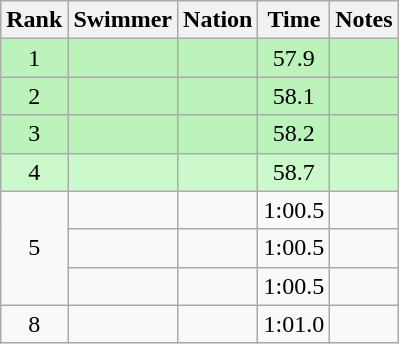<table class="wikitable sortable" style="text-align:center">
<tr>
<th>Rank</th>
<th>Swimmer</th>
<th>Nation</th>
<th>Time</th>
<th>Notes</th>
</tr>
<tr bgcolor=bbf3bb>
<td>1</td>
<td align=left></td>
<td align=left></td>
<td>57.9</td>
<td></td>
</tr>
<tr bgcolor=bbf3bb>
<td>2</td>
<td align=left></td>
<td align=left></td>
<td>58.1</td>
<td></td>
</tr>
<tr bgcolor=bbf3bb>
<td>3</td>
<td align=left></td>
<td align=left></td>
<td>58.2</td>
<td></td>
</tr>
<tr bgcolor=ccf9cc>
<td>4</td>
<td align=left></td>
<td align=left></td>
<td>58.7</td>
<td></td>
</tr>
<tr>
<td rowspan=3>5</td>
<td align=left></td>
<td align=left></td>
<td data-sort-value=60.5>1:00.5</td>
<td></td>
</tr>
<tr>
<td align=left></td>
<td align=left></td>
<td data-sort-value=60.5>1:00.5</td>
<td></td>
</tr>
<tr>
<td align=left></td>
<td align=left></td>
<td data-sort-value=60.5>1:00.5</td>
<td></td>
</tr>
<tr>
<td>8</td>
<td align=left></td>
<td align=left></td>
<td data-sort-value=61.0>1:01.0</td>
<td></td>
</tr>
</table>
